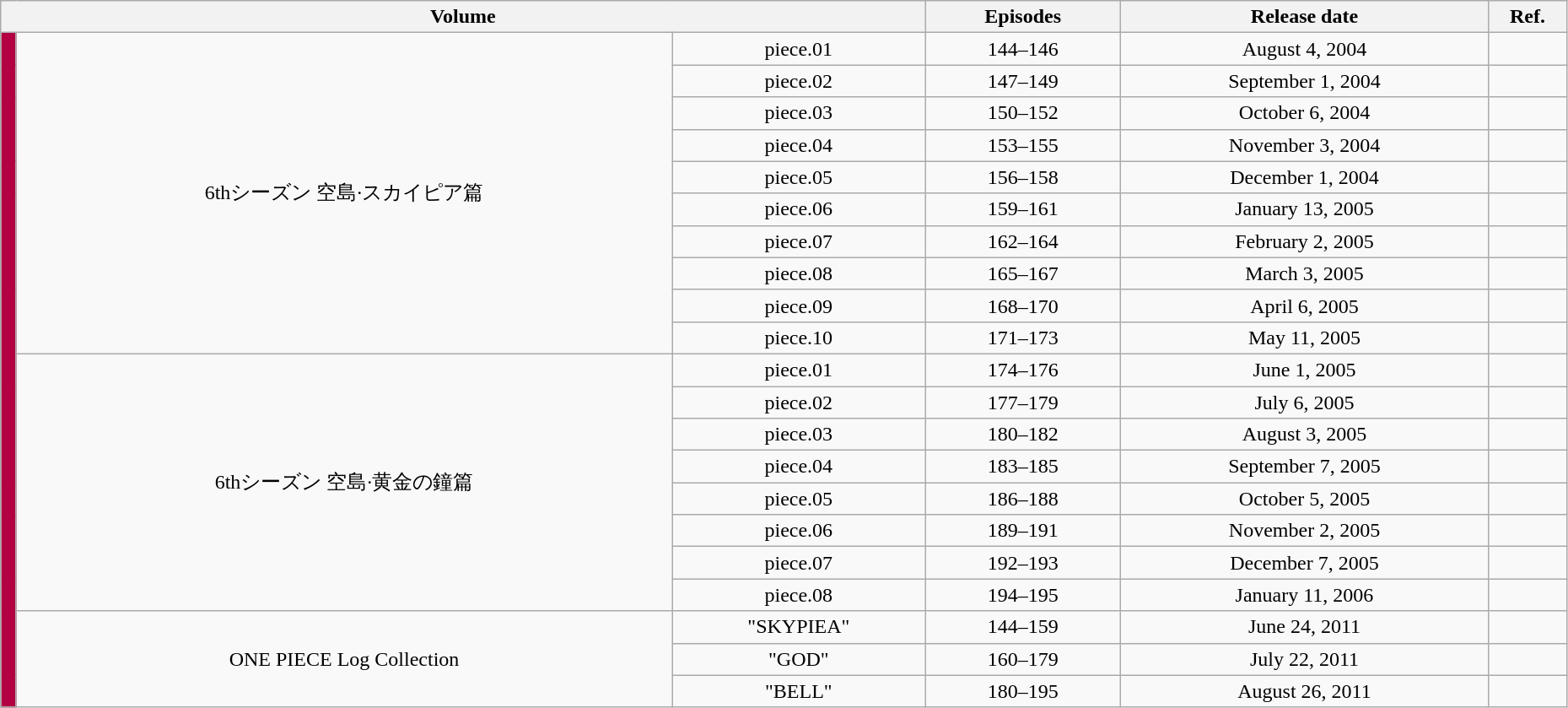<table class="wikitable" style="text-align: center; width: 98%;">
<tr>
<th colspan="3">Volume</th>
<th>Episodes</th>
<th>Release date</th>
<th width="5%">Ref.</th>
</tr>
<tr>
<td rowspan="184" width="1%" style="background: #B30043;"></td>
<td rowspan="10">6thシーズン 空島·スカイピア篇</td>
<td>piece.01</td>
<td>144–146</td>
<td>August 4, 2004</td>
<td></td>
</tr>
<tr>
<td>piece.02</td>
<td>147–149</td>
<td>September 1, 2004</td>
<td></td>
</tr>
<tr>
<td>piece.03</td>
<td>150–152</td>
<td>October 6, 2004</td>
<td></td>
</tr>
<tr>
<td>piece.04</td>
<td>153–155</td>
<td>November 3, 2004</td>
<td></td>
</tr>
<tr>
<td>piece.05</td>
<td>156–158</td>
<td>December 1, 2004</td>
<td></td>
</tr>
<tr>
<td>piece.06</td>
<td>159–161</td>
<td>January 13, 2005</td>
<td></td>
</tr>
<tr>
<td>piece.07</td>
<td>162–164</td>
<td>February 2, 2005</td>
<td></td>
</tr>
<tr>
<td>piece.08</td>
<td>165–167</td>
<td>March 3, 2005</td>
<td></td>
</tr>
<tr>
<td>piece.09</td>
<td>168–170</td>
<td>April 6, 2005</td>
<td></td>
</tr>
<tr>
<td>piece.10</td>
<td>171–173</td>
<td>May 11, 2005</td>
<td></td>
</tr>
<tr>
<td rowspan="8">6thシーズン 空島·黄金の鐘篇</td>
<td>piece.01</td>
<td>174–176</td>
<td>June 1, 2005</td>
<td></td>
</tr>
<tr>
<td>piece.02</td>
<td>177–179</td>
<td>July 6, 2005</td>
<td></td>
</tr>
<tr>
<td>piece.03</td>
<td>180–182</td>
<td>August 3, 2005</td>
<td></td>
</tr>
<tr>
<td>piece.04</td>
<td>183–185</td>
<td>September 7, 2005</td>
<td></td>
</tr>
<tr>
<td>piece.05</td>
<td>186–188</td>
<td>October 5, 2005</td>
<td></td>
</tr>
<tr>
<td>piece.06</td>
<td>189–191</td>
<td>November 2, 2005</td>
<td></td>
</tr>
<tr>
<td>piece.07</td>
<td>192–193</td>
<td>December 7, 2005</td>
<td></td>
</tr>
<tr>
<td>piece.08</td>
<td>194–195</td>
<td>January 11, 2006</td>
<td></td>
</tr>
<tr>
<td rowspan="3">ONE PIECE Log Collection</td>
<td>"SKYPIEA"</td>
<td>144–159</td>
<td>June 24, 2011</td>
<td></td>
</tr>
<tr>
<td>"GOD"</td>
<td>160–179</td>
<td>July 22, 2011</td>
<td></td>
</tr>
<tr>
<td>"BELL"</td>
<td>180–195</td>
<td>August 26, 2011</td>
<td></td>
</tr>
</table>
